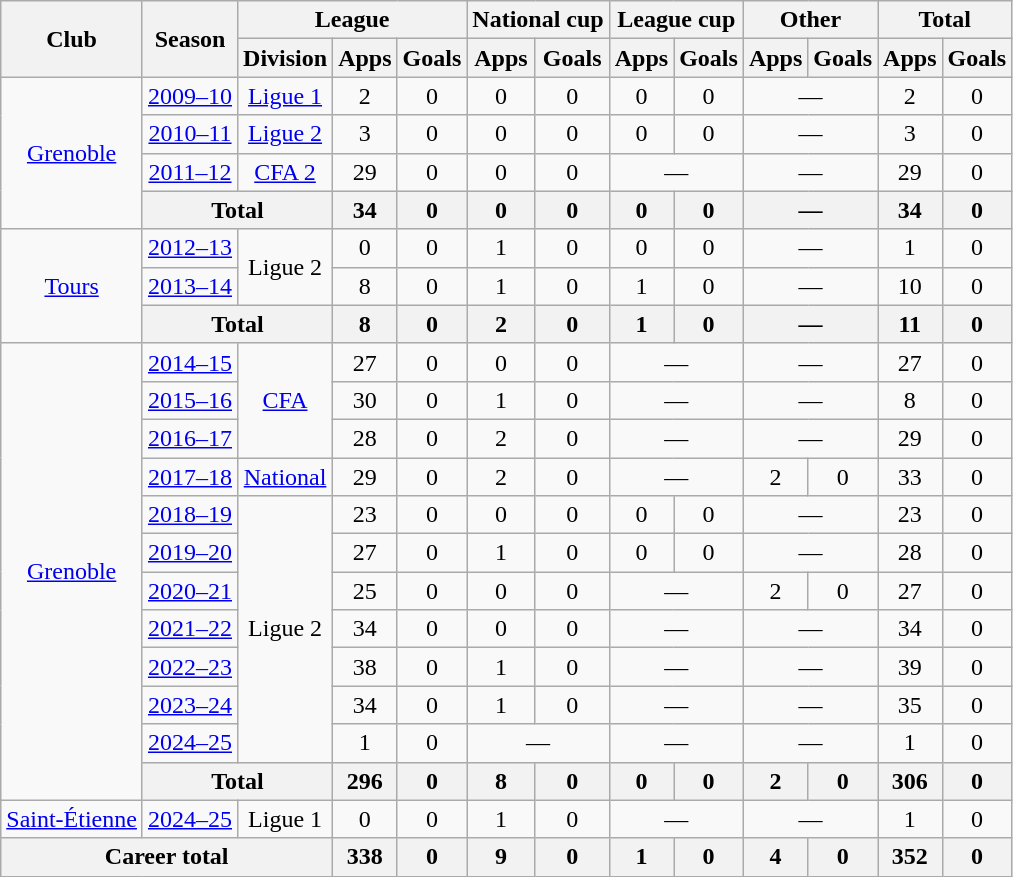<table class="wikitable" style="text-align: center">
<tr>
<th rowspan="2">Club</th>
<th rowspan="2">Season</th>
<th colspan="3">League</th>
<th colspan="2">National cup</th>
<th colspan="2">League cup</th>
<th colspan="2">Other</th>
<th colspan="2">Total</th>
</tr>
<tr>
<th>Division</th>
<th>Apps</th>
<th>Goals</th>
<th>Apps</th>
<th>Goals</th>
<th>Apps</th>
<th>Goals</th>
<th>Apps</th>
<th>Goals</th>
<th>Apps</th>
<th>Goals</th>
</tr>
<tr>
<td rowspan="4"><a href='#'>Grenoble</a></td>
<td><a href='#'>2009–10</a></td>
<td><a href='#'>Ligue 1</a></td>
<td>2</td>
<td>0</td>
<td>0</td>
<td>0</td>
<td>0</td>
<td>0</td>
<td colspan="2">—</td>
<td>2</td>
<td>0</td>
</tr>
<tr>
<td><a href='#'>2010–11</a></td>
<td><a href='#'>Ligue 2</a></td>
<td>3</td>
<td>0</td>
<td>0</td>
<td>0</td>
<td>0</td>
<td>0</td>
<td colspan="2">—</td>
<td>3</td>
<td>0</td>
</tr>
<tr>
<td><a href='#'>2011–12</a></td>
<td><a href='#'>CFA 2</a></td>
<td>29</td>
<td>0</td>
<td>0</td>
<td>0</td>
<td colspan="2">—</td>
<td colspan="2">—</td>
<td>29</td>
<td>0</td>
</tr>
<tr>
<th colspan="2">Total</th>
<th>34</th>
<th>0</th>
<th>0</th>
<th>0</th>
<th>0</th>
<th>0</th>
<th colspan="2">—</th>
<th>34</th>
<th>0</th>
</tr>
<tr>
<td rowspan="3"><a href='#'>Tours</a></td>
<td><a href='#'>2012–13</a></td>
<td rowspan="2">Ligue 2</td>
<td>0</td>
<td>0</td>
<td>1</td>
<td>0</td>
<td>0</td>
<td>0</td>
<td colspan="2">—</td>
<td>1</td>
<td>0</td>
</tr>
<tr>
<td><a href='#'>2013–14</a></td>
<td>8</td>
<td>0</td>
<td>1</td>
<td>0</td>
<td>1</td>
<td>0</td>
<td colspan="2">—</td>
<td>10</td>
<td>0</td>
</tr>
<tr>
<th colspan="2">Total</th>
<th>8</th>
<th>0</th>
<th>2</th>
<th>0</th>
<th>1</th>
<th>0</th>
<th colspan="2">—</th>
<th>11</th>
<th>0</th>
</tr>
<tr>
<td rowspan="12"><a href='#'>Grenoble</a></td>
<td><a href='#'>2014–15</a></td>
<td rowspan="3"><a href='#'>CFA</a></td>
<td>27</td>
<td>0</td>
<td>0</td>
<td>0</td>
<td colspan="2">—</td>
<td colspan="2">—</td>
<td>27</td>
<td>0</td>
</tr>
<tr>
<td><a href='#'>2015–16</a></td>
<td>30</td>
<td>0</td>
<td>1</td>
<td>0</td>
<td colspan="2">—</td>
<td colspan="2">—</td>
<td>8</td>
<td>0</td>
</tr>
<tr>
<td><a href='#'>2016–17</a></td>
<td>28</td>
<td>0</td>
<td>2</td>
<td>0</td>
<td colspan="2">—</td>
<td colspan="2">—</td>
<td>29</td>
<td>0</td>
</tr>
<tr>
<td><a href='#'>2017–18</a></td>
<td><a href='#'>National</a></td>
<td>29</td>
<td>0</td>
<td>2</td>
<td>0</td>
<td colspan="2">—</td>
<td>2</td>
<td>0</td>
<td>33</td>
<td>0</td>
</tr>
<tr>
<td><a href='#'>2018–19</a></td>
<td rowspan="7">Ligue 2</td>
<td>23</td>
<td>0</td>
<td>0</td>
<td>0</td>
<td>0</td>
<td>0</td>
<td colspan="2">—</td>
<td>23</td>
<td>0</td>
</tr>
<tr>
<td><a href='#'>2019–20</a></td>
<td>27</td>
<td>0</td>
<td>1</td>
<td>0</td>
<td>0</td>
<td>0</td>
<td colspan="2">—</td>
<td>28</td>
<td>0</td>
</tr>
<tr>
<td><a href='#'>2020–21</a></td>
<td>25</td>
<td>0</td>
<td>0</td>
<td>0</td>
<td colspan="2">—</td>
<td>2</td>
<td>0</td>
<td>27</td>
<td>0</td>
</tr>
<tr>
<td><a href='#'>2021–22</a></td>
<td>34</td>
<td>0</td>
<td>0</td>
<td>0</td>
<td colspan="2">—</td>
<td colspan="2">—</td>
<td>34</td>
<td>0</td>
</tr>
<tr>
<td><a href='#'>2022–23</a></td>
<td>38</td>
<td>0</td>
<td>1</td>
<td>0</td>
<td colspan="2">—</td>
<td colspan="2">—</td>
<td>39</td>
<td>0</td>
</tr>
<tr>
<td><a href='#'>2023–24</a></td>
<td>34</td>
<td>0</td>
<td>1</td>
<td>0</td>
<td colspan="2">—</td>
<td colspan="2">—</td>
<td>35</td>
<td>0</td>
</tr>
<tr>
<td><a href='#'>2024–25</a></td>
<td>1</td>
<td>0</td>
<td colspan="2">—</td>
<td colspan="2">—</td>
<td colspan="2">—</td>
<td>1</td>
<td>0</td>
</tr>
<tr>
<th colspan="2">Total</th>
<th>296</th>
<th>0</th>
<th>8</th>
<th>0</th>
<th>0</th>
<th>0</th>
<th>2</th>
<th>0</th>
<th>306</th>
<th>0</th>
</tr>
<tr>
<td><a href='#'>Saint-Étienne</a></td>
<td><a href='#'>2024–25</a></td>
<td>Ligue 1</td>
<td>0</td>
<td>0</td>
<td>1</td>
<td>0</td>
<td colspan="2">—</td>
<td colspan="2">—</td>
<td>1</td>
<td>0</td>
</tr>
<tr>
<th colspan="3">Career total</th>
<th>338</th>
<th>0</th>
<th>9</th>
<th>0</th>
<th>1</th>
<th>0</th>
<th>4</th>
<th>0</th>
<th>352</th>
<th>0</th>
</tr>
</table>
